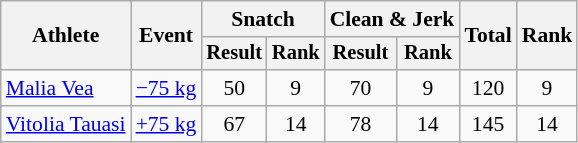<table class="wikitable" style="font-size:90%">
<tr>
<th rowspan=2>Athlete</th>
<th rowspan=2>Event</th>
<th colspan="2">Snatch</th>
<th colspan="2">Clean & Jerk</th>
<th rowspan="2">Total</th>
<th rowspan="2">Rank</th>
</tr>
<tr style="font-size:95%">
<th>Result</th>
<th>Rank</th>
<th>Result</th>
<th>Rank</th>
</tr>
<tr align=center>
<td align=left><a href='#'>Malia Vea</a></td>
<td align=left><a href='#'>−75 kg</a></td>
<td>50</td>
<td>9</td>
<td>70</td>
<td>9</td>
<td>120</td>
<td>9</td>
</tr>
<tr align=center>
<td align=left><a href='#'>Vitolia Tauasi</a></td>
<td align=left><a href='#'>+75 kg</a></td>
<td>67</td>
<td>14</td>
<td>78</td>
<td>14</td>
<td>145</td>
<td>14</td>
</tr>
</table>
